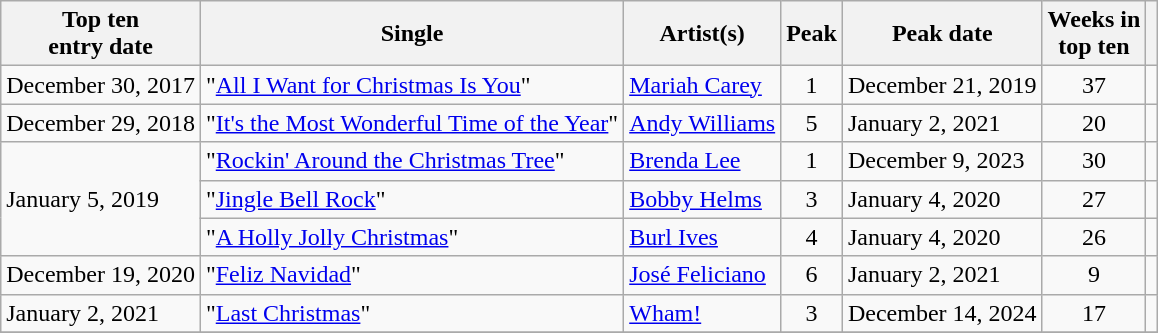<table class="wikitable sortable">
<tr>
<th>Top ten<br>entry date</th>
<th>Single</th>
<th>Artist(s)</th>
<th data-sort-type="number">Peak</th>
<th>Peak date</th>
<th data-sort-type="number">Weeks in<br>top ten</th>
<th></th>
</tr>
<tr>
<td>December 30, 2017</td>
<td>"<a href='#'>All I Want for Christmas Is You</a>"</td>
<td><a href='#'>Mariah Carey</a></td>
<td style="text-align:center;">1</td>
<td>December 21, 2019</td>
<td style="text-align:center;">37</td>
<td style="text-align:center;"></td>
</tr>
<tr>
<td>December 29, 2018</td>
<td>"<a href='#'>It's the Most Wonderful Time of the Year</a>"</td>
<td><a href='#'>Andy Williams</a></td>
<td style="text-align:center;">5</td>
<td>January 2, 2021</td>
<td style="text-align:center;">20</td>
<td style="text-align:center;"></td>
</tr>
<tr>
<td rowspan=3>January 5, 2019</td>
<td>"<a href='#'>Rockin' Around the Christmas Tree</a>"</td>
<td><a href='#'>Brenda Lee</a></td>
<td style="text-align:center;">1</td>
<td>December 9, 2023</td>
<td style="text-align:center;">30</td>
<td style="text-align:center;"></td>
</tr>
<tr>
<td>"<a href='#'>Jingle Bell Rock</a>"</td>
<td><a href='#'>Bobby Helms</a></td>
<td style="text-align:center;">3</td>
<td>January 4, 2020</td>
<td style="text-align:center;">27</td>
<td style="text-align:center;"></td>
</tr>
<tr>
<td>"<a href='#'>A Holly Jolly Christmas</a>"</td>
<td><a href='#'>Burl Ives</a></td>
<td style="text-align:center;">4</td>
<td>January 4, 2020</td>
<td style="text-align:center;">26</td>
<td style="text-align:center;"></td>
</tr>
<tr>
<td>December 19, 2020</td>
<td>"<a href='#'>Feliz Navidad</a>"</td>
<td><a href='#'>José Feliciano</a></td>
<td style="text-align:center;">6</td>
<td>January 2, 2021</td>
<td style="text-align:center;">9</td>
<td style="text-align:center;"></td>
</tr>
<tr>
<td>January 2, 2021</td>
<td>"<a href='#'>Last Christmas</a>"</td>
<td><a href='#'>Wham!</a></td>
<td style="text-align:center;">3</td>
<td>December 14, 2024</td>
<td style="text-align:center;">17</td>
<td style="text-align:center;"></td>
</tr>
<tr>
</tr>
</table>
